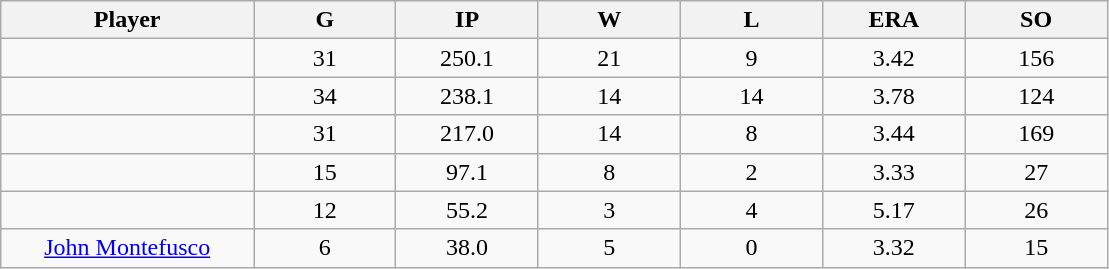<table class="wikitable sortable">
<tr>
<th bgcolor="#DDDDFF" width="16%">Player</th>
<th bgcolor="#DDDDFF" width="9%">G</th>
<th bgcolor="#DDDDFF" width="9%">IP</th>
<th bgcolor="#DDDDFF" width="9%">W</th>
<th bgcolor="#DDDDFF" width="9%">L</th>
<th bgcolor="#DDDDFF" width="9%">ERA</th>
<th bgcolor="#DDDDFF" width="9%">SO</th>
</tr>
<tr align="center">
<td></td>
<td>31</td>
<td>250.1</td>
<td>21</td>
<td>9</td>
<td>3.42</td>
<td>156</td>
</tr>
<tr align="center">
<td></td>
<td>34</td>
<td>238.1</td>
<td>14</td>
<td>14</td>
<td>3.78</td>
<td>124</td>
</tr>
<tr align="center">
<td></td>
<td>31</td>
<td>217.0</td>
<td>14</td>
<td>8</td>
<td>3.44</td>
<td>169</td>
</tr>
<tr align="center">
<td></td>
<td>15</td>
<td>97.1</td>
<td>8</td>
<td>2</td>
<td>3.33</td>
<td>27</td>
</tr>
<tr align="center">
<td></td>
<td>12</td>
<td>55.2</td>
<td>3</td>
<td>4</td>
<td>5.17</td>
<td>26</td>
</tr>
<tr align=center>
<td><a href='#'>John Montefusco</a></td>
<td>6</td>
<td>38.0</td>
<td>5</td>
<td>0</td>
<td>3.32</td>
<td>15</td>
</tr>
</table>
